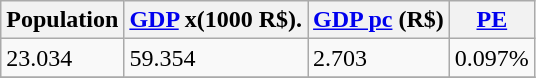<table class="wikitable" border="1">
<tr>
<th>Population</th>
<th><a href='#'>GDP</a> x(1000 R$).</th>
<th><a href='#'>GDP pc</a> (R$)</th>
<th><a href='#'>PE</a></th>
</tr>
<tr>
<td>23.034</td>
<td>59.354</td>
<td>2.703</td>
<td>0.097%</td>
</tr>
<tr>
</tr>
</table>
